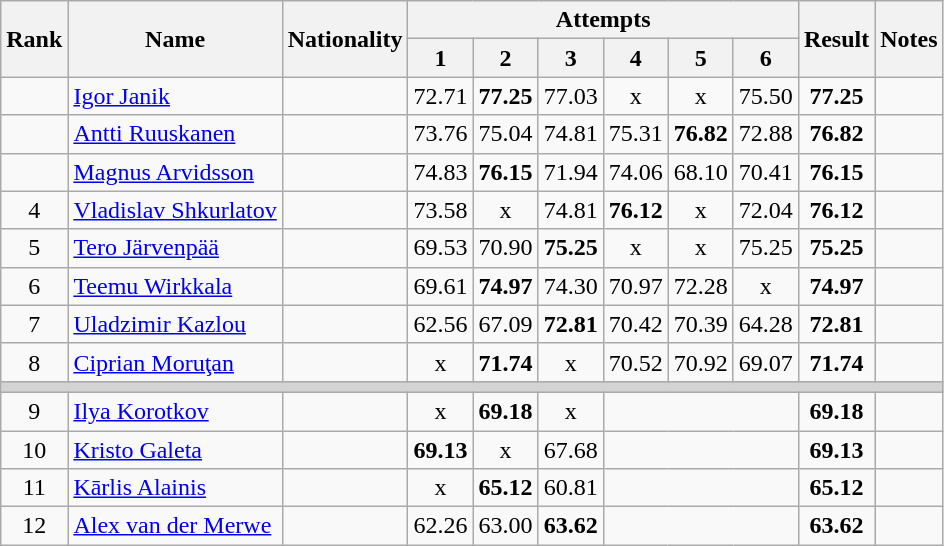<table class="wikitable sortable" style="text-align:center">
<tr>
<th rowspan=2>Rank</th>
<th rowspan=2>Name</th>
<th rowspan=2>Nationality</th>
<th colspan=6>Attempts</th>
<th rowspan=2>Result</th>
<th rowspan=2>Notes</th>
</tr>
<tr>
<th>1</th>
<th>2</th>
<th>3</th>
<th>4</th>
<th>5</th>
<th>6</th>
</tr>
<tr>
<td></td>
<td align=left><a href='#'>Igor Janik</a></td>
<td align=left></td>
<td>72.71</td>
<td><strong>77.25</strong></td>
<td>77.03</td>
<td>x</td>
<td>x</td>
<td>75.50</td>
<td><strong>77.25</strong></td>
<td></td>
</tr>
<tr>
<td></td>
<td align=left><a href='#'>Antti Ruuskanen</a></td>
<td align=left></td>
<td>73.76</td>
<td>75.04</td>
<td>74.81</td>
<td>75.31</td>
<td><strong>76.82</strong></td>
<td>72.88</td>
<td><strong>76.82</strong></td>
<td></td>
</tr>
<tr>
<td></td>
<td align=left><a href='#'>Magnus Arvidsson</a></td>
<td align=left></td>
<td>74.83</td>
<td><strong>76.15</strong></td>
<td>71.94</td>
<td>74.06</td>
<td>68.10</td>
<td>70.41</td>
<td><strong>76.15</strong></td>
<td></td>
</tr>
<tr>
<td>4</td>
<td align=left><a href='#'>Vladislav Shkurlatov</a></td>
<td align=left></td>
<td>73.58</td>
<td>x</td>
<td>74.81</td>
<td><strong>76.12</strong></td>
<td>x</td>
<td>72.04</td>
<td><strong>76.12</strong></td>
<td></td>
</tr>
<tr>
<td>5</td>
<td align=left><a href='#'>Tero Järvenpää</a></td>
<td align=left></td>
<td>69.53</td>
<td>70.90</td>
<td><strong>75.25</strong></td>
<td>x</td>
<td>x</td>
<td>75.25</td>
<td><strong>75.25</strong></td>
<td></td>
</tr>
<tr>
<td>6</td>
<td align=left><a href='#'>Teemu Wirkkala</a></td>
<td align=left></td>
<td>69.61</td>
<td><strong>74.97</strong></td>
<td>74.30</td>
<td>70.97</td>
<td>72.28</td>
<td>x</td>
<td><strong>74.97</strong></td>
<td></td>
</tr>
<tr>
<td>7</td>
<td align=left><a href='#'>Uladzimir Kazlou</a></td>
<td align=left></td>
<td>62.56</td>
<td>67.09</td>
<td><strong>72.81</strong></td>
<td>70.42</td>
<td>70.39</td>
<td>64.28</td>
<td><strong>72.81</strong></td>
<td></td>
</tr>
<tr>
<td>8</td>
<td align=left><a href='#'>Ciprian Moruţan</a></td>
<td align=left></td>
<td>x</td>
<td><strong>71.74</strong></td>
<td>x</td>
<td>70.52</td>
<td>70.92</td>
<td>69.07</td>
<td><strong>71.74</strong></td>
<td></td>
</tr>
<tr>
<td colspan=11 bgcolor=lightgray></td>
</tr>
<tr>
<td>9</td>
<td align=left><a href='#'>Ilya Korotkov</a></td>
<td align=left></td>
<td>x</td>
<td><strong>69.18</strong></td>
<td>x</td>
<td colspan=3></td>
<td><strong>69.18</strong></td>
<td></td>
</tr>
<tr>
<td>10</td>
<td align=left><a href='#'>Kristo Galeta</a></td>
<td align=left></td>
<td><strong>69.13</strong></td>
<td>x</td>
<td>67.68</td>
<td colspan=3></td>
<td><strong>69.13</strong></td>
<td></td>
</tr>
<tr>
<td>11</td>
<td align=left><a href='#'>Kārlis Alainis</a></td>
<td align=left></td>
<td>x</td>
<td><strong>65.12</strong></td>
<td>60.81</td>
<td colspan=3></td>
<td><strong>65.12</strong></td>
<td></td>
</tr>
<tr>
<td>12</td>
<td align=left><a href='#'>Alex van der Merwe</a></td>
<td align=left></td>
<td>62.26</td>
<td>63.00</td>
<td><strong>63.62</strong></td>
<td colspan=3></td>
<td><strong>63.62</strong></td>
<td></td>
</tr>
</table>
